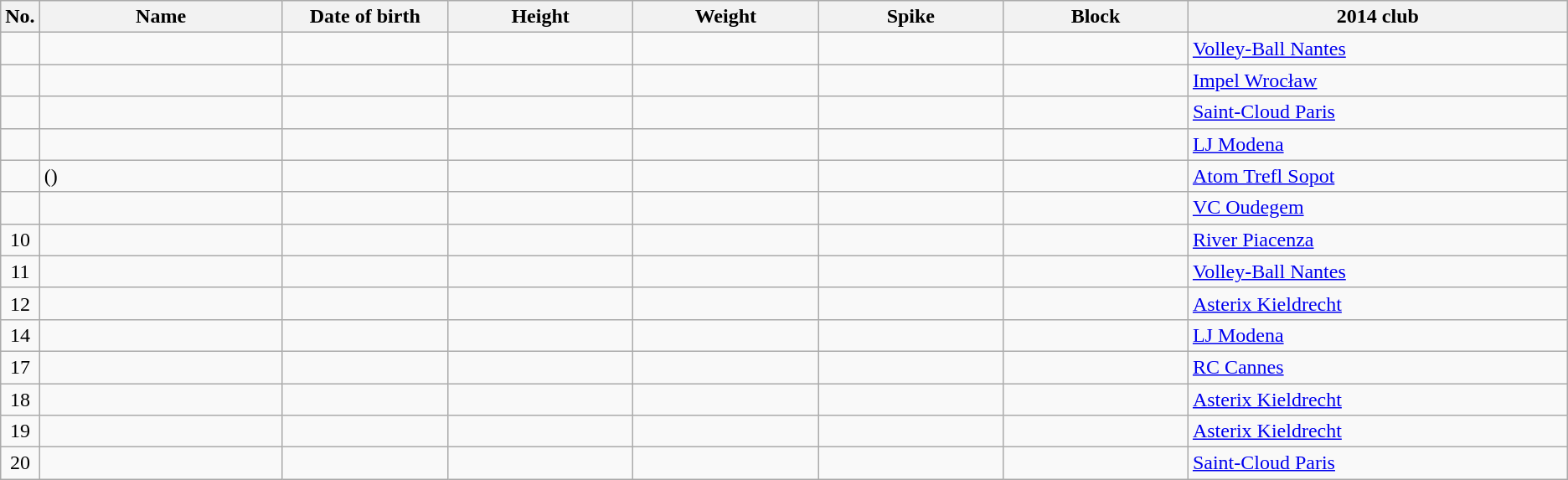<table class="wikitable sortable" style="font-size:100%; text-align:center;">
<tr>
<th>No.</th>
<th style="width:12em">Name</th>
<th style="width:8em">Date of birth</th>
<th style="width:9em">Height</th>
<th style="width:9em">Weight</th>
<th style="width:9em">Spike</th>
<th style="width:9em">Block</th>
<th style="width:19em">2014 club</th>
</tr>
<tr>
<td></td>
<td align=left></td>
<td align=right></td>
<td></td>
<td></td>
<td></td>
<td></td>
<td align=left> <a href='#'>Volley-Ball Nantes</a></td>
</tr>
<tr>
<td></td>
<td align=left></td>
<td align=right></td>
<td></td>
<td></td>
<td></td>
<td></td>
<td align=left> <a href='#'>Impel Wrocław</a></td>
</tr>
<tr>
<td></td>
<td align=left></td>
<td align=right></td>
<td></td>
<td></td>
<td></td>
<td></td>
<td align=left> <a href='#'>Saint-Cloud Paris</a></td>
</tr>
<tr>
<td></td>
<td align=left></td>
<td align=right></td>
<td></td>
<td></td>
<td></td>
<td></td>
<td align=left> <a href='#'>LJ Modena</a></td>
</tr>
<tr>
<td></td>
<td align=left> ()</td>
<td align=right></td>
<td></td>
<td></td>
<td></td>
<td></td>
<td align=left> <a href='#'>Atom Trefl Sopot</a></td>
</tr>
<tr>
<td></td>
<td align=left></td>
<td align=right></td>
<td></td>
<td></td>
<td></td>
<td></td>
<td align=left> <a href='#'>VC Oudegem</a></td>
</tr>
<tr>
<td>10</td>
<td align=left></td>
<td align=right></td>
<td></td>
<td></td>
<td></td>
<td></td>
<td align=left> <a href='#'>River Piacenza</a></td>
</tr>
<tr>
<td>11</td>
<td align=left></td>
<td align=right></td>
<td></td>
<td></td>
<td></td>
<td></td>
<td align=left> <a href='#'>Volley-Ball Nantes</a></td>
</tr>
<tr>
<td>12</td>
<td align=left></td>
<td align=right></td>
<td></td>
<td></td>
<td></td>
<td></td>
<td align=left> <a href='#'>Asterix Kieldrecht</a></td>
</tr>
<tr>
<td>14</td>
<td align=left></td>
<td align=right></td>
<td></td>
<td></td>
<td></td>
<td></td>
<td align=left> <a href='#'>LJ Modena</a></td>
</tr>
<tr>
<td>17</td>
<td align=left></td>
<td align=right></td>
<td></td>
<td></td>
<td></td>
<td></td>
<td align=left> <a href='#'>RC Cannes</a></td>
</tr>
<tr>
<td>18</td>
<td align=left></td>
<td align=right></td>
<td></td>
<td></td>
<td></td>
<td></td>
<td align=left> <a href='#'>Asterix Kieldrecht</a></td>
</tr>
<tr>
<td>19</td>
<td align=left></td>
<td align=right></td>
<td></td>
<td></td>
<td></td>
<td></td>
<td align=left> <a href='#'>Asterix Kieldrecht</a></td>
</tr>
<tr>
<td>20</td>
<td align=left></td>
<td align=right></td>
<td></td>
<td></td>
<td></td>
<td></td>
<td align=left> <a href='#'>Saint-Cloud Paris</a></td>
</tr>
</table>
